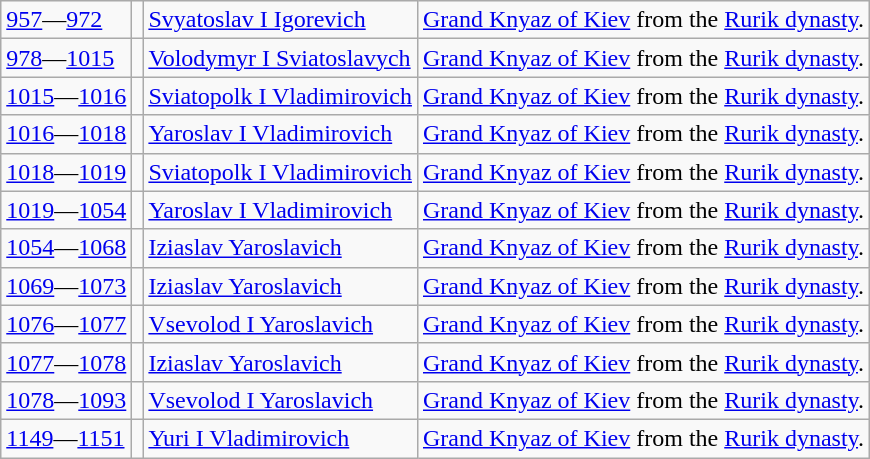<table class="wikitable">
<tr>
<td><a href='#'>957</a>—<a href='#'>972</a></td>
<td></td>
<td><a href='#'>Svyatoslav I Igorevich</a></td>
<td><a href='#'>Grand Knyaz of Kiev</a> from the <a href='#'>Rurik dynasty</a>.</td>
</tr>
<tr>
<td><a href='#'>978</a>—<a href='#'>1015</a></td>
<td></td>
<td><a href='#'>Volodymyr I Sviatoslavych</a></td>
<td><a href='#'>Grand Knyaz of Kiev</a> from the <a href='#'>Rurik dynasty</a>.</td>
</tr>
<tr>
<td><a href='#'>1015</a>—<a href='#'>1016</a></td>
<td></td>
<td><a href='#'>Sviatopolk I Vladimirovich</a></td>
<td><a href='#'>Grand Knyaz of Kiev</a> from the <a href='#'>Rurik dynasty</a>.</td>
</tr>
<tr>
<td><a href='#'>1016</a>—<a href='#'>1018</a></td>
<td></td>
<td><a href='#'>Yaroslav I Vladimirovich</a></td>
<td><a href='#'>Grand Knyaz of Kiev</a> from the <a href='#'>Rurik dynasty</a>.</td>
</tr>
<tr>
<td><a href='#'>1018</a>—<a href='#'>1019</a></td>
<td></td>
<td><a href='#'>Sviatopolk I Vladimirovich</a></td>
<td><a href='#'>Grand Knyaz of Kiev</a> from the <a href='#'>Rurik dynasty</a>.</td>
</tr>
<tr>
<td><a href='#'>1019</a>—<a href='#'>1054</a></td>
<td></td>
<td><a href='#'>Yaroslav I Vladimirovich</a></td>
<td><a href='#'>Grand Knyaz of Kiev</a> from the <a href='#'>Rurik dynasty</a>.</td>
</tr>
<tr>
<td><a href='#'>1054</a>—<a href='#'>1068</a></td>
<td></td>
<td><a href='#'>Iziaslav Yaroslavich</a></td>
<td><a href='#'>Grand Knyaz of Kiev</a> from the <a href='#'>Rurik dynasty</a>.</td>
</tr>
<tr>
<td><a href='#'>1069</a>—<a href='#'>1073</a></td>
<td></td>
<td><a href='#'>Iziaslav Yaroslavich</a></td>
<td><a href='#'>Grand Knyaz of Kiev</a> from the <a href='#'>Rurik dynasty</a>.</td>
</tr>
<tr>
<td><a href='#'>1076</a>—<a href='#'>1077</a></td>
<td></td>
<td><a href='#'>Vsevolod I Yaroslavich</a></td>
<td><a href='#'>Grand Knyaz of Kiev</a> from the <a href='#'>Rurik dynasty</a>.</td>
</tr>
<tr>
<td><a href='#'>1077</a>—<a href='#'>1078</a></td>
<td></td>
<td><a href='#'>Iziaslav Yaroslavich</a></td>
<td><a href='#'>Grand Knyaz of Kiev</a> from the <a href='#'>Rurik dynasty</a>.</td>
</tr>
<tr>
<td><a href='#'>1078</a>—<a href='#'>1093</a></td>
<td></td>
<td><a href='#'>Vsevolod I Yaroslavich</a></td>
<td><a href='#'>Grand Knyaz of Kiev</a> from the <a href='#'>Rurik dynasty</a>.</td>
</tr>
<tr>
<td><a href='#'>1149</a>—<a href='#'>1151</a></td>
<td></td>
<td><a href='#'>Yuri I Vladimirovich</a></td>
<td><a href='#'>Grand Knyaz of Kiev</a> from the <a href='#'>Rurik dynasty</a>.</td>
</tr>
</table>
